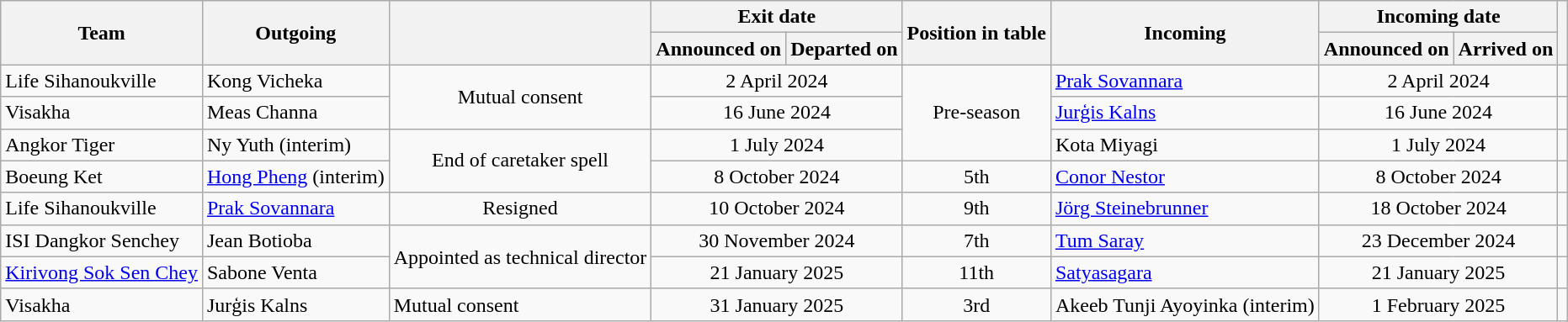<table class="wikitable" style="text-align:center">
<tr>
<th rowspan="2">Team</th>
<th rowspan="2">Outgoing</th>
<th rowspan="2"></th>
<th colspan="2">Exit date</th>
<th rowspan="2">Position in table</th>
<th rowspan="2">Incoming</th>
<th colspan="2">Incoming date</th>
<th rowspan="2"></th>
</tr>
<tr>
<th>Announced on</th>
<th>Departed on</th>
<th>Announced on</th>
<th>Arrived on</th>
</tr>
<tr>
<td align="left">Life Sihanoukville</td>
<td align="left"> Kong Vicheka</td>
<td rowspan="2">Mutual consent</td>
<td colspan="2">2 April 2024</td>
<td rowspan=3>Pre-season</td>
<td align="left"> <a href='#'>Prak Sovannara</a></td>
<td colspan="2">2 April 2024</td>
<td></td>
</tr>
<tr>
<td align="left">Visakha</td>
<td align="left"> Meas Channa</td>
<td colspan="2">16 June 2024</td>
<td align="left"> <a href='#'>Jurģis Kalns</a></td>
<td colspan="2">16 June 2024</td>
<td></td>
</tr>
<tr>
<td align="left">Angkor Tiger</td>
<td align="left"> Ny Yuth (interim)</td>
<td rowspan="2">End of caretaker spell</td>
<td colspan="2">1 July 2024</td>
<td align="left"> Kota Miyagi</td>
<td colspan="2">1 July 2024</td>
<td></td>
</tr>
<tr>
<td align="left">Boeung Ket</td>
<td align="left"> <a href='#'>Hong Pheng</a> (interim)</td>
<td colspan="2">8 October 2024</td>
<td>5th</td>
<td align="left"> <a href='#'>Conor Nestor</a></td>
<td colspan="2">8 October 2024</td>
<td></td>
</tr>
<tr>
<td align="left">Life Sihanoukville</td>
<td align="left"> <a href='#'>Prak Sovannara</a></td>
<td align="2">Resigned</td>
<td colspan="2">10 October 2024</td>
<td>9th</td>
<td align="left"> <a href='#'>Jörg Steinebrunner</a></td>
<td colspan="2">18 October 2024</td>
<td></td>
</tr>
<tr>
<td align="left">ISI Dangkor Senchey</td>
<td align="left"> Jean Botioba</td>
<td rowspan="2">Appointed as technical director</td>
<td colspan="2">30 November 2024</td>
<td>7th</td>
<td align="left"> <a href='#'>Tum Saray</a></td>
<td colspan="2">23 December 2024</td>
<td></td>
</tr>
<tr>
<td align="left"><a href='#'>Kirivong Sok Sen Chey</a></td>
<td align="left"> Sabone Venta</td>
<td colspan="2">21 January 2025</td>
<td>11th</td>
<td align="left"> <a href='#'>Satyasagara</a></td>
<td colspan="2">21 January 2025</td>
<td></td>
</tr>
<tr>
<td align="left">Visakha</td>
<td align="left"> Jurģis Kalns</td>
<td align="left">Mutual consent</td>
<td colspan="2">31 January 2025</td>
<td>3rd</td>
<td align="left"> Akeeb Tunji Ayoyinka (interim)</td>
<td colspan="2">1 February 2025</td>
<td></td>
</tr>
</table>
